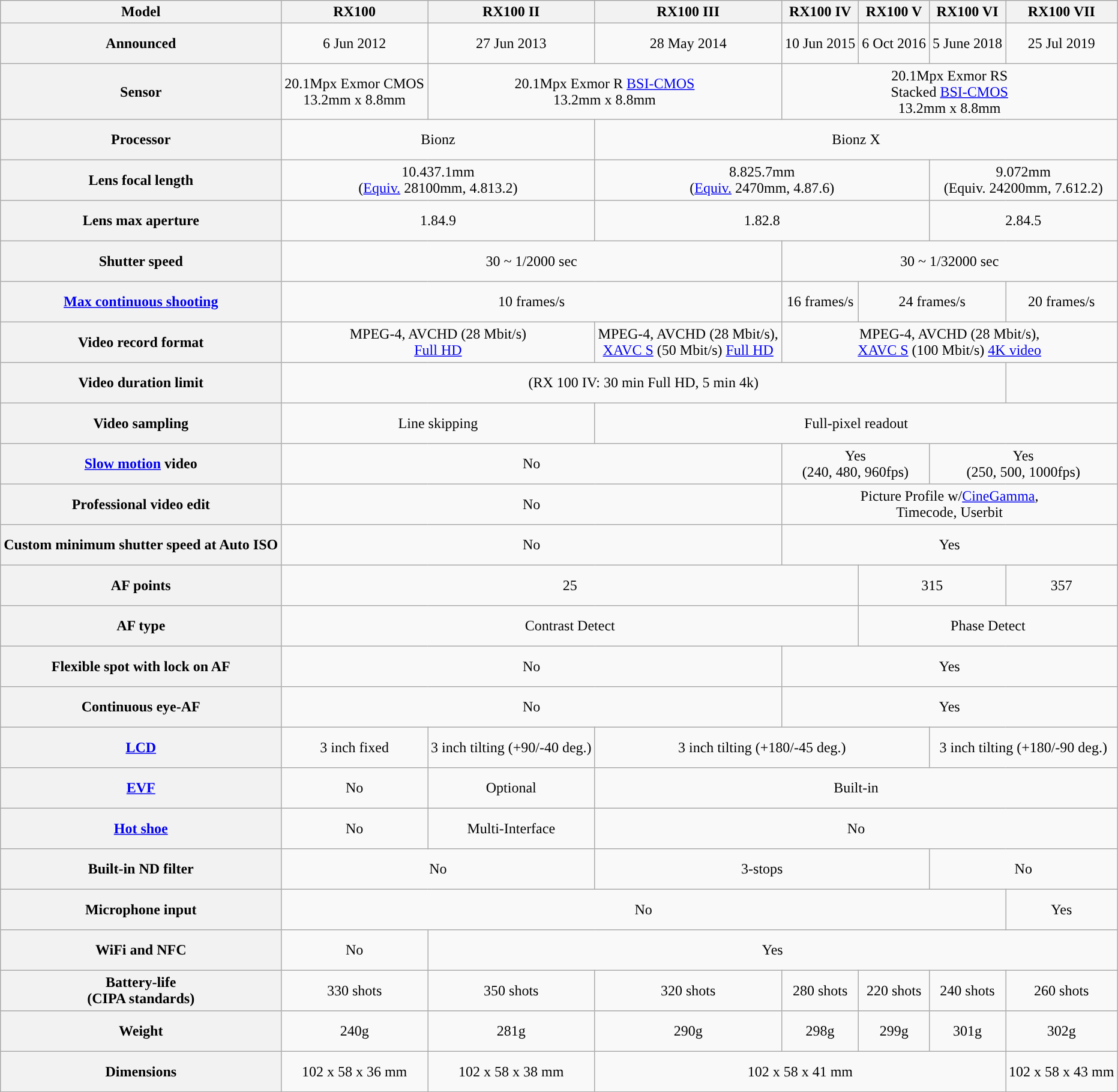<table style="text-align:center;" class="wikitable">
<tr style="height: 20px;">
<th>Model</th>
<th>RX100</th>
<th>RX100 II</th>
<th>RX100 III</th>
<th>RX100 IV</th>
<th>RX100 V</th>
<th>RX100 VI</th>
<th>RX100 VII</th>
</tr>
<tr style="height: 45px;">
<th>Announced</th>
<td>6 Jun 2012</td>
<td>27 Jun 2013</td>
<td>28 May 2014</td>
<td>10 Jun 2015</td>
<td>6 Oct 2016</td>
<td>5 June 2018</td>
<td>25 Jul 2019</td>
</tr>
<tr style="height: 45px;">
<th>Sensor</th>
<td>20.1Mpx Exmor CMOS<br>13.2mm x 8.8mm</td>
<td colspan="2">20.1Mpx Exmor R <a href='#'>BSI-CMOS</a><br>13.2mm x 8.8mm</td>
<td colspan="4">20.1Mpx Exmor RS<br> Stacked <a href='#'>BSI-CMOS</a><br>13.2mm x 8.8mm</td>
</tr>
<tr style="height: 45px;">
<th>Processor</th>
<td colspan="2">Bionz</td>
<td colspan="5">Bionz X</td>
</tr>
<tr style="height: 45px;">
<th>Lens focal length</th>
<td colspan="2">10.437.1mm<br> (<a href='#'>Equiv.</a> 28100mm, 4.813.2)</td>
<td colspan="3">8.825.7mm<br>(<a href='#'>Equiv.</a> 2470mm, 4.87.6)</td>
<td colspan="2">9.072mm<br> (Equiv. 24200mm, 7.612.2)</td>
</tr>
<tr style="height: 45px;">
<th>Lens max aperture</th>
<td colspan="2">1.84.9</td>
<td colspan="3">1.82.8</td>
<td colspan="2">2.84.5</td>
</tr>
<tr style="height: 45px;">
<th>Shutter speed</th>
<td colspan="3">30 ~ 1/2000 sec</td>
<td colspan="4">30 ~ 1/32000 sec</td>
</tr>
<tr style="height: 45px;">
<th><a href='#'>Max continuous shooting</a></th>
<td colspan="3">10 frames/s</td>
<td>16 frames/s</td>
<td colspan="2">24 frames/s</td>
<td>20 frames/s</td>
</tr>
<tr style="height: 45px;">
<th>Video record format</th>
<td colspan="2">MPEG-4, AVCHD (28 Mbit/s)<br><a href='#'>Full HD</a></td>
<td>MPEG-4, AVCHD (28 Mbit/s),<br><a href='#'>XAVC S</a> (50 Mbit/s) <a href='#'>Full HD</a></td>
<td colspan="4">MPEG-4, AVCHD (28 Mbit/s),<br><a href='#'>XAVC S</a> (100 Mbit/s) <a href='#'>4K video</a></td>
</tr>
<tr style="height: 45px;">
<th>Video duration limit</th>
<td colspan="6"> (RX 100 IV: 30 min Full HD, 5 min 4k)</td>
<td colspan="1"></td>
</tr>
<tr style="height: 45px;">
<th>Video sampling</th>
<td colspan="2">Line skipping</td>
<td colspan="5">Full-pixel readout</td>
</tr>
<tr style="height: 45px;">
<th><a href='#'>Slow motion</a> video</th>
<td colspan="3">No</td>
<td colspan="2">Yes<br>(240, 480, 960fps)</td>
<td colspan="2">Yes<br>(250, 500, 1000fps)</td>
</tr>
<tr style="height: 45px;">
<th>Professional video edit</th>
<td colspan="3">No</td>
<td colspan="4">Picture Profile w/<a href='#'>CineGamma</a>,<br>Timecode, Userbit</td>
</tr>
<tr style="height: 45px;">
<th>Custom minimum shutter speed at Auto ISO</th>
<td colspan="3">No</td>
<td colspan="4">Yes</td>
</tr>
<tr style="height: 45px;">
<th>AF points</th>
<td colspan="4">25</td>
<td colspan="2">315</td>
<td>357</td>
</tr>
<tr style="height: 45px;">
<th>AF type</th>
<td colspan="4">Contrast Detect</td>
<td colspan="3">Phase Detect</td>
</tr>
<tr style="height: 45px;">
<th>Flexible spot with lock on AF</th>
<td colspan="3">No</td>
<td colspan="4">Yes</td>
</tr>
<tr style="height: 45px;">
<th>Continuous eye-AF</th>
<td colspan="3">No</td>
<td colspan="4">Yes</td>
</tr>
<tr style="height: 45px;">
<th><a href='#'>LCD</a></th>
<td>3 inch fixed</td>
<td>3 inch tilting (+90/-40 deg.)</td>
<td colspan="3">3 inch tilting (+180/-45 deg.)</td>
<td colspan="2">3 inch tilting (+180/-90 deg.)</td>
</tr>
<tr style="height: 45px;">
<th><a href='#'>EVF</a></th>
<td>No</td>
<td>Optional</td>
<td colspan="5">Built-in</td>
</tr>
<tr style="height: 45px;">
<th><a href='#'>Hot shoe</a></th>
<td>No</td>
<td>Multi-Interface</td>
<td colspan="5">No</td>
</tr>
<tr style="height: 45px;">
<th>Built-in ND filter</th>
<td colspan="2">No</td>
<td colspan="3">3-stops</td>
<td colspan="2">No</td>
</tr>
<tr style="height: 45px;">
<th>Microphone input</th>
<td colspan="6">No</td>
<td colspan="1">Yes</td>
</tr>
<tr style="height: 45px;">
<th>WiFi and NFC</th>
<td>No</td>
<td colspan="6">Yes</td>
</tr>
<tr style="height: 45px;">
<th>Battery-life<br>(CIPA standards)</th>
<td>330 shots</td>
<td>350 shots</td>
<td>320 shots</td>
<td>280 shots</td>
<td>220 shots</td>
<td>240 shots</td>
<td>260 shots</td>
</tr>
<tr style="height: 45px;">
<th>Weight</th>
<td>240g</td>
<td>281g</td>
<td>290g</td>
<td>298g</td>
<td>299g</td>
<td>301g</td>
<td>302g</td>
</tr>
<tr style="height: 45px;">
<th>Dimensions</th>
<td>102 x 58 x 36 mm</td>
<td>102 x 58 x 38 mm</td>
<td colspan="4">102 x 58 x 41 mm</td>
<td>102 x 58 x 43 mm</td>
</tr>
</table>
